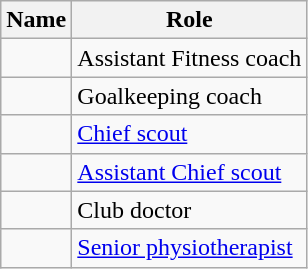<table class="wikitable">
<tr>
<th>Name</th>
<th>Role</th>
</tr>
<tr>
<td></td>
<td>Assistant Fitness coach</td>
</tr>
<tr>
<td></td>
<td>Goalkeeping coach</td>
</tr>
<tr>
<td></td>
<td><a href='#'>Chief scout</a></td>
</tr>
<tr>
<td></td>
<td><a href='#'>Assistant Chief scout</a></td>
</tr>
<tr>
<td></td>
<td>Club doctor</td>
</tr>
<tr>
<td></td>
<td><a href='#'>Senior physiotherapist</a></td>
</tr>
</table>
